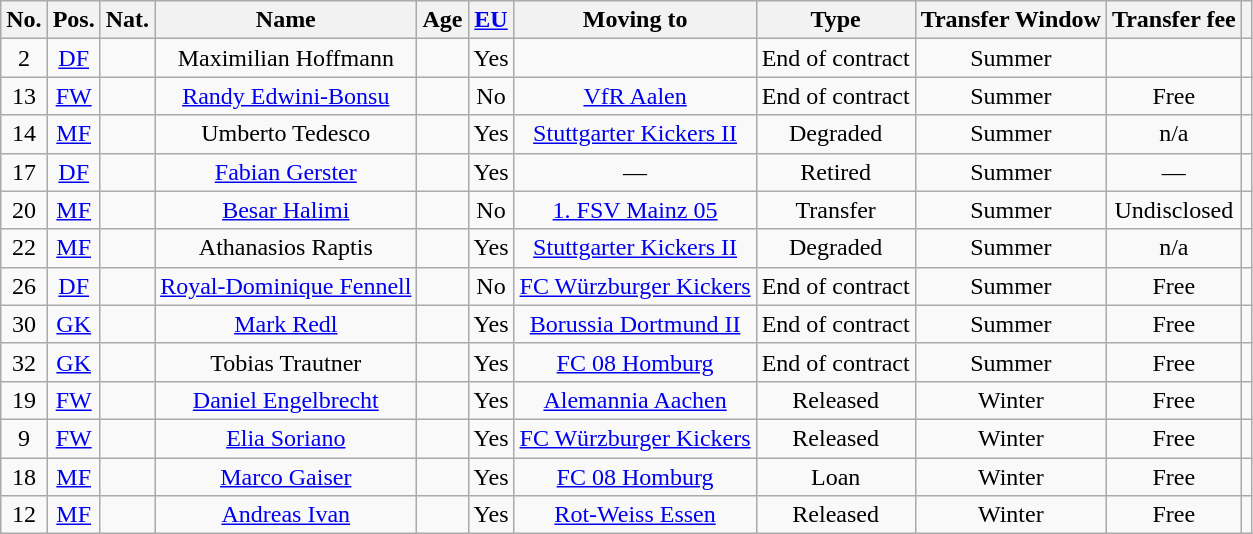<table class="wikitable" Style="text-align: center;font-size:100%">
<tr>
<th>No.</th>
<th>Pos.</th>
<th>Nat.</th>
<th>Name</th>
<th>Age</th>
<th><a href='#'>EU</a></th>
<th>Moving to</th>
<th>Type</th>
<th>Transfer Window</th>
<th>Transfer fee</th>
<th></th>
</tr>
<tr>
<td>2</td>
<td><a href='#'>DF</a></td>
<td></td>
<td>Maximilian Hoffmann</td>
<td></td>
<td>Yes</td>
<td></td>
<td>End of contract</td>
<td>Summer</td>
<td></td>
<td></td>
</tr>
<tr>
<td>13</td>
<td><a href='#'>FW</a></td>
<td></td>
<td><a href='#'>Randy Edwini-Bonsu</a></td>
<td></td>
<td>No</td>
<td> <a href='#'>VfR Aalen</a></td>
<td>End of contract</td>
<td>Summer</td>
<td>Free</td>
<td></td>
</tr>
<tr>
<td>14</td>
<td><a href='#'>MF</a></td>
<td></td>
<td>Umberto Tedesco</td>
<td></td>
<td>Yes</td>
<td> <a href='#'>Stuttgarter Kickers II</a></td>
<td>Degraded</td>
<td>Summer</td>
<td>n/a</td>
<td></td>
</tr>
<tr>
<td>17</td>
<td><a href='#'>DF</a></td>
<td></td>
<td><a href='#'>Fabian Gerster</a></td>
<td></td>
<td>Yes</td>
<td>—</td>
<td>Retired</td>
<td>Summer</td>
<td>—</td>
<td></td>
</tr>
<tr>
<td>20</td>
<td><a href='#'>MF</a></td>
<td></td>
<td><a href='#'>Besar Halimi</a></td>
<td></td>
<td>No</td>
<td> <a href='#'>1. FSV Mainz 05</a></td>
<td>Transfer</td>
<td>Summer</td>
<td>Undisclosed</td>
<td></td>
</tr>
<tr>
<td>22</td>
<td><a href='#'>MF</a></td>
<td></td>
<td>Athanasios Raptis</td>
<td></td>
<td>Yes</td>
<td> <a href='#'>Stuttgarter Kickers II</a></td>
<td>Degraded</td>
<td>Summer</td>
<td>n/a</td>
<td></td>
</tr>
<tr>
<td>26</td>
<td><a href='#'>DF</a></td>
<td></td>
<td><a href='#'>Royal-Dominique Fennell</a></td>
<td></td>
<td>No</td>
<td> <a href='#'>FC Würzburger Kickers</a></td>
<td>End of contract</td>
<td>Summer</td>
<td>Free</td>
<td></td>
</tr>
<tr>
<td>30</td>
<td><a href='#'>GK</a></td>
<td></td>
<td><a href='#'>Mark Redl</a></td>
<td></td>
<td>Yes</td>
<td> <a href='#'>Borussia Dortmund II</a></td>
<td>End of contract</td>
<td>Summer</td>
<td>Free</td>
<td></td>
</tr>
<tr>
<td>32</td>
<td><a href='#'>GK</a></td>
<td></td>
<td>Tobias Trautner</td>
<td></td>
<td>Yes</td>
<td> <a href='#'>FC 08 Homburg</a></td>
<td>End of contract</td>
<td>Summer</td>
<td>Free</td>
<td></td>
</tr>
<tr>
<td>19</td>
<td><a href='#'>FW</a></td>
<td></td>
<td><a href='#'>Daniel Engelbrecht</a></td>
<td></td>
<td>Yes</td>
<td> <a href='#'>Alemannia Aachen</a></td>
<td>Released</td>
<td>Winter</td>
<td>Free</td>
<td></td>
</tr>
<tr>
<td>9</td>
<td><a href='#'>FW</a></td>
<td></td>
<td><a href='#'>Elia Soriano</a></td>
<td></td>
<td>Yes</td>
<td> <a href='#'>FC Würzburger Kickers</a></td>
<td>Released</td>
<td>Winter</td>
<td>Free</td>
<td></td>
</tr>
<tr>
<td>18</td>
<td><a href='#'>MF</a></td>
<td></td>
<td><a href='#'>Marco Gaiser</a></td>
<td></td>
<td>Yes</td>
<td> <a href='#'>FC 08 Homburg</a></td>
<td>Loan</td>
<td>Winter</td>
<td>Free</td>
<td></td>
</tr>
<tr>
<td>12</td>
<td><a href='#'>MF</a></td>
<td></td>
<td><a href='#'>Andreas Ivan</a></td>
<td></td>
<td>Yes</td>
<td> <a href='#'>Rot-Weiss Essen</a></td>
<td>Released</td>
<td>Winter</td>
<td>Free</td>
<td></td>
</tr>
</table>
